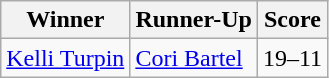<table class="wikitable">
<tr>
<th><strong>Winner</strong></th>
<th><strong>Runner-Up</strong></th>
<th><strong>Score</strong></th>
</tr>
<tr>
<td> <a href='#'>Kelli Turpin</a></td>
<td> <a href='#'>Cori Bartel</a></td>
<td>19–11</td>
</tr>
</table>
